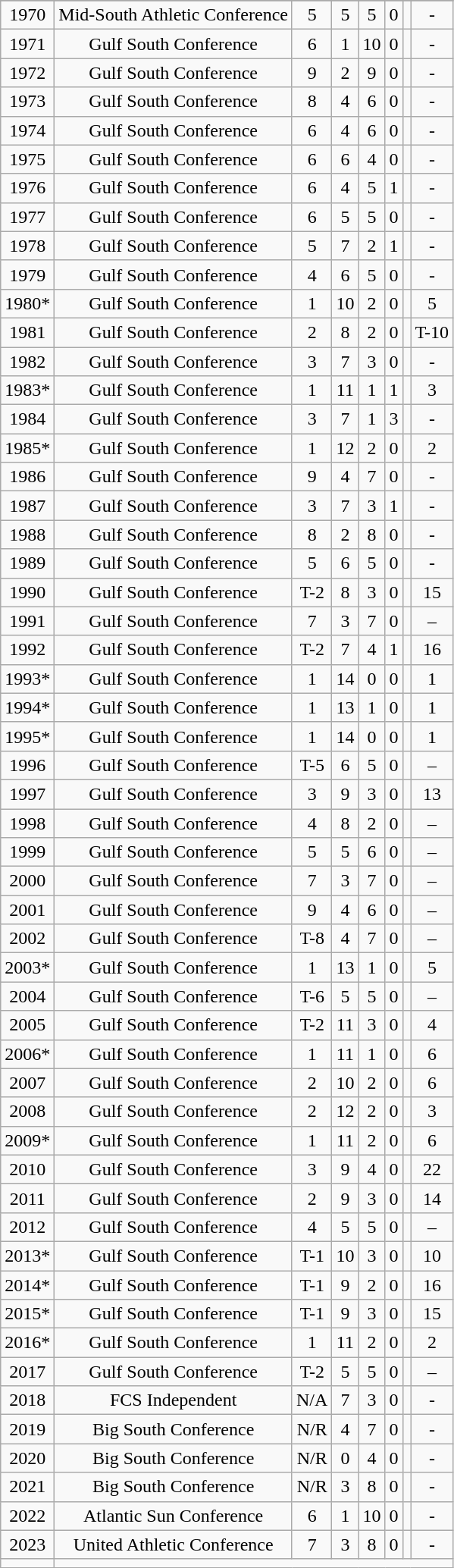<table class="wikitable" style="text-align:center;">
<tr>
</tr>
<tr style="text-align:center;">
<td>1970</td>
<td>Mid-South Athletic Conference</td>
<td>5</td>
<td>5</td>
<td>5</td>
<td>0</td>
<td></td>
<td>-</td>
</tr>
<tr style="text-align:center;">
<td>1971</td>
<td>Gulf South Conference</td>
<td>6</td>
<td>1</td>
<td>10</td>
<td>0</td>
<td></td>
<td>-</td>
</tr>
<tr style="text-align:center;">
<td>1972</td>
<td>Gulf South Conference</td>
<td>9</td>
<td>2</td>
<td>9</td>
<td>0</td>
<td></td>
<td>-</td>
</tr>
<tr style="text-align:center;">
<td>1973</td>
<td>Gulf South Conference</td>
<td>8</td>
<td>4</td>
<td>6</td>
<td>0</td>
<td></td>
<td>-</td>
</tr>
<tr style="text-align:center;">
<td>1974</td>
<td>Gulf South Conference</td>
<td>6</td>
<td>4</td>
<td>6</td>
<td>0</td>
<td></td>
<td>-</td>
</tr>
<tr style="text-align:center;">
<td>1975</td>
<td>Gulf South Conference</td>
<td>6</td>
<td>6</td>
<td>4</td>
<td>0</td>
<td></td>
<td>-</td>
</tr>
<tr style="text-align:center;">
<td>1976</td>
<td>Gulf South Conference</td>
<td>6</td>
<td>4</td>
<td>5</td>
<td>1</td>
<td></td>
<td>-</td>
</tr>
<tr style="text-align:center;">
<td>1977</td>
<td>Gulf South Conference</td>
<td>6</td>
<td>5</td>
<td>5</td>
<td>0</td>
<td></td>
<td>-</td>
</tr>
<tr style="text-align:center;">
<td>1978</td>
<td>Gulf South Conference</td>
<td>5</td>
<td>7</td>
<td>2</td>
<td>1</td>
<td></td>
<td>-</td>
</tr>
<tr style="text-align:center;">
<td>1979</td>
<td>Gulf South Conference</td>
<td>4</td>
<td>6</td>
<td>5</td>
<td>0</td>
<td></td>
<td>-</td>
</tr>
<tr style="text-align:center;"style="background: #ddffdd;">
<td>1980*</td>
<td>Gulf South Conference</td>
<td>1</td>
<td>10</td>
<td>2</td>
<td>0</td>
<td></td>
<td>5</td>
</tr>
<tr style="text-align:center;">
<td>1981</td>
<td>Gulf South Conference</td>
<td>2</td>
<td>8</td>
<td>2</td>
<td>0</td>
<td></td>
<td>T-10</td>
</tr>
<tr style="text-align:center;">
<td>1982</td>
<td>Gulf South Conference</td>
<td>3</td>
<td>7</td>
<td>3</td>
<td>0</td>
<td></td>
<td>-</td>
</tr>
<tr style="text-align:center;" style="background: #ddffdd;">
<td>1983*</td>
<td>Gulf South Conference</td>
<td>1</td>
<td>11</td>
<td>1</td>
<td>1</td>
<td></td>
<td>3</td>
</tr>
<tr style="text-align:center;">
<td>1984</td>
<td>Gulf South Conference</td>
<td>3</td>
<td>7</td>
<td>1</td>
<td>3</td>
<td></td>
<td>-</td>
</tr>
<tr style="text-align:center;" style="background: #ddffdd;">
<td>1985*</td>
<td>Gulf South Conference</td>
<td>1</td>
<td>12</td>
<td>2</td>
<td>0</td>
<td></td>
<td>2</td>
</tr>
<tr style="text-align:center;">
<td>1986</td>
<td>Gulf South Conference</td>
<td>9</td>
<td>4</td>
<td>7</td>
<td>0</td>
<td></td>
<td>-</td>
</tr>
<tr style="text-align:center;">
<td>1987</td>
<td>Gulf South Conference</td>
<td>3</td>
<td>7</td>
<td>3</td>
<td>1</td>
<td></td>
<td>-</td>
</tr>
<tr style="text-align:center;">
<td>1988</td>
<td>Gulf South Conference</td>
<td>8</td>
<td>2</td>
<td>8</td>
<td>0</td>
<td></td>
<td>-</td>
</tr>
<tr style="text-align:center;">
<td>1989</td>
<td>Gulf South Conference</td>
<td>5</td>
<td>6</td>
<td>5</td>
<td>0</td>
<td></td>
<td>-</td>
</tr>
<tr style="text-align:center;">
<td>1990</td>
<td>Gulf South Conference</td>
<td>T-2</td>
<td>8</td>
<td>3</td>
<td>0</td>
<td></td>
<td>15</td>
</tr>
<tr style="text-align:center;">
<td>1991</td>
<td>Gulf South Conference</td>
<td>7</td>
<td>3</td>
<td>7</td>
<td>0</td>
<td></td>
<td>–</td>
</tr>
<tr style="text-align:center;">
<td>1992</td>
<td>Gulf South Conference</td>
<td>T-2</td>
<td>7</td>
<td>4</td>
<td>1</td>
<td></td>
<td>16</td>
</tr>
<tr style="text-align:center;" style="background: #FFCCCC;">
<td>1993*</td>
<td>Gulf South Conference</td>
<td>1</td>
<td>14</td>
<td>0</td>
<td>0</td>
<td></td>
<td>1</td>
</tr>
<tr style="text-align:center;" style="background: #FFCCCC;">
<td>1994*</td>
<td>Gulf South Conference</td>
<td>1</td>
<td>13</td>
<td>1</td>
<td>0</td>
<td></td>
<td>1</td>
</tr>
<tr style="text-align:center;" style="background: #FFCCCC;">
<td>1995*</td>
<td>Gulf South Conference</td>
<td>1</td>
<td>14</td>
<td>0</td>
<td>0</td>
<td></td>
<td>1</td>
</tr>
<tr style="text-align:center;">
<td>1996</td>
<td>Gulf South Conference</td>
<td>T-5</td>
<td>6</td>
<td>5</td>
<td>0</td>
<td></td>
<td>–</td>
</tr>
<tr style="text-align:center;">
<td>1997</td>
<td>Gulf South Conference</td>
<td>3</td>
<td>9</td>
<td>3</td>
<td>0</td>
<td></td>
<td>13</td>
</tr>
<tr style="text-align-:center;">
<td>1998</td>
<td>Gulf South Conference</td>
<td>4</td>
<td>8</td>
<td>2</td>
<td>0</td>
<td></td>
<td>–</td>
</tr>
<tr styl="text-align:center;">
<td>1999</td>
<td>Gulf South Conference</td>
<td>5</td>
<td>5</td>
<td>6</td>
<td>0</td>
<td></td>
<td>–</td>
</tr>
<tr style="text-align:center;">
<td>2000</td>
<td>Gulf South Conference</td>
<td>7</td>
<td>3</td>
<td>7</td>
<td>0</td>
<td></td>
<td>–</td>
</tr>
<tr style="text-align:center;">
<td>2001</td>
<td>Gulf South Conference</td>
<td>9</td>
<td>4</td>
<td>6</td>
<td>0</td>
<td></td>
<td>–</td>
</tr>
<tr style="text-align:center;">
<td>2002</td>
<td>Gulf South Conference</td>
<td>T-8</td>
<td>4</td>
<td>7</td>
<td>0</td>
<td></td>
<td>–</td>
</tr>
<tr style="text-align:center;" style="background: #ddffdd;">
<td>2003*</td>
<td>Gulf South Conference</td>
<td>1</td>
<td>13</td>
<td>1</td>
<td>0</td>
<td></td>
<td>5</td>
</tr>
<tr style="text-align:center;">
<td>2004</td>
<td>Gulf South Conference</td>
<td>T-6</td>
<td>5</td>
<td>5</td>
<td>0</td>
<td></td>
<td>–</td>
</tr>
<tr style="text-align:center;">
<td>2005</td>
<td>Gulf South Conference</td>
<td>T-2</td>
<td>11</td>
<td>3</td>
<td>0</td>
<td></td>
<td>4</td>
</tr>
<tr style="text-align:center;" style="background: #ddffdd;">
<td>2006*</td>
<td>Gulf South Conference</td>
<td>1</td>
<td>11</td>
<td>1</td>
<td>0</td>
<td></td>
<td>6</td>
</tr>
<tr style="text-align:center;">
<td>2007</td>
<td>Gulf South Conference</td>
<td>2</td>
<td>10</td>
<td>2</td>
<td>0</td>
<td></td>
<td>6</td>
</tr>
<tr style="text-align:center;">
<td>2008</td>
<td>Gulf South Conference</td>
<td>2</td>
<td>12</td>
<td>2</td>
<td>0</td>
<td></td>
<td>3</td>
</tr>
<tr style="text-align:center;" style="background: #ddffdd;">
<td>2009*</td>
<td>Gulf South Conference</td>
<td>1</td>
<td>11</td>
<td>2</td>
<td>0</td>
<td></td>
<td>6</td>
</tr>
<tr style="text-align:center;">
<td>2010</td>
<td>Gulf South Conference</td>
<td>3</td>
<td>9</td>
<td>4</td>
<td>0</td>
<td></td>
<td>22</td>
</tr>
<tr style="text-align:center;">
<td>2011</td>
<td>Gulf South Conference</td>
<td>2</td>
<td>9</td>
<td>3</td>
<td>0</td>
<td></td>
<td>14</td>
</tr>
<tr style="text-align:center;">
<td>2012</td>
<td>Gulf South Conference</td>
<td>4</td>
<td>5</td>
<td>5</td>
<td>0</td>
<td></td>
<td>–</td>
</tr>
<tr style="text-align:center;" style="background: #ddffdd;">
<td>2013*</td>
<td>Gulf South Conference</td>
<td>T-1</td>
<td>10</td>
<td>3</td>
<td>0</td>
<td></td>
<td>10</td>
</tr>
<tr style="text-align:center;" style="background: #ddffdd;">
<td>2014*</td>
<td>Gulf South Conference</td>
<td>T-1</td>
<td>9</td>
<td>2</td>
<td>0</td>
<td></td>
<td>16</td>
</tr>
<tr style="text-align:center;" style="background: #ddffdd;">
<td>2015*</td>
<td>Gulf South Conference</td>
<td>T-1</td>
<td>9</td>
<td>3</td>
<td>0</td>
<td></td>
<td>15</td>
</tr>
<tr style="text-align:center;" style="background: #ddffdd;">
<td>2016*</td>
<td>Gulf South Conference</td>
<td>1</td>
<td>11</td>
<td>2</td>
<td>0</td>
<td></td>
<td>2</td>
</tr>
<tr style="text-align:center;">
<td>2017</td>
<td>Gulf South Conference</td>
<td>T-2</td>
<td>5</td>
<td>5</td>
<td>0</td>
<td></td>
<td>–</td>
</tr>
<tr style="text-align:center;">
<td>2018</td>
<td>FCS Independent</td>
<td>N/A</td>
<td>7</td>
<td>3</td>
<td>0</td>
<td></td>
<td>-</td>
</tr>
<tr style="text-align:center;">
<td>2019</td>
<td>Big South Conference</td>
<td>N/R</td>
<td>4</td>
<td>7</td>
<td>0</td>
<td></td>
<td>-</td>
</tr>
<tr style="text-align:center;">
<td>2020</td>
<td>Big South Conference</td>
<td>N/R</td>
<td>0</td>
<td>4</td>
<td>0</td>
<td></td>
<td>-</td>
</tr>
<tr style="text-align:center;">
<td>2021</td>
<td>Big South Conference</td>
<td>N/R</td>
<td>3</td>
<td>8</td>
<td>0</td>
<td></td>
<td>-</td>
</tr>
<tr style="text-align:center;">
<td>2022</td>
<td>Atlantic Sun Conference</td>
<td>6</td>
<td>1</td>
<td>10</td>
<td>0</td>
<td></td>
<td>-</td>
</tr>
<tr style="text-align:center;">
<td>2023</td>
<td>United Athletic Conference</td>
<td>7</td>
<td>3</td>
<td>8</td>
<td>0</td>
<td></td>
<td>-</td>
</tr>
<tr style="text-align:center;">
<td></td>
</tr>
</table>
